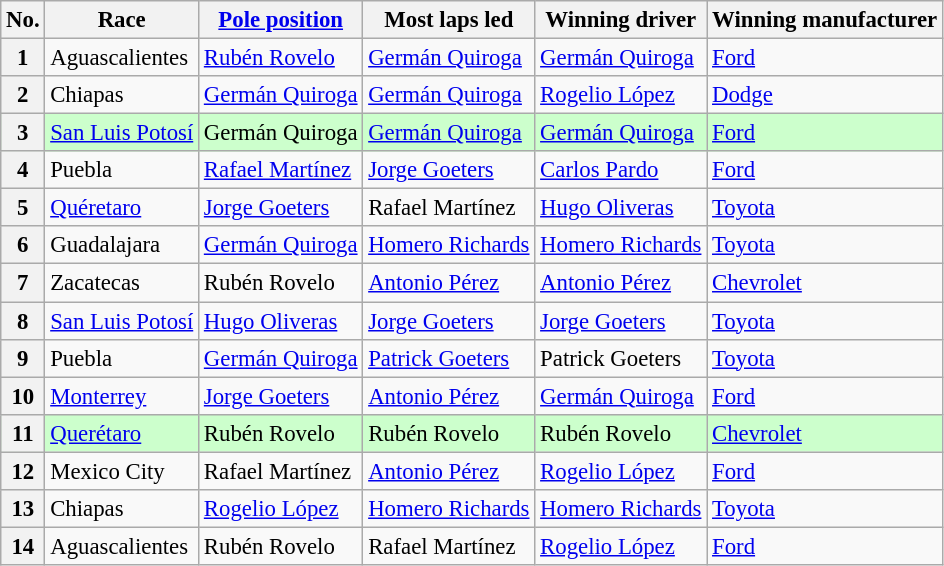<table class="wikitable sortable" style="font-size:95%">
<tr>
<th>No.</th>
<th>Race</th>
<th><a href='#'>Pole position</a></th>
<th>Most laps led</th>
<th>Winning driver</th>
<th>Winning manufacturer</th>
</tr>
<tr>
<th>1</th>
<td>Aguascalientes</td>
<td><a href='#'>Rubén Rovelo</a></td>
<td><a href='#'>Germán Quiroga</a></td>
<td><a href='#'>Germán Quiroga</a></td>
<td><a href='#'>Ford</a></td>
</tr>
<tr>
<th>2</th>
<td>Chiapas</td>
<td><a href='#'>Germán Quiroga</a></td>
<td><a href='#'>Germán Quiroga</a></td>
<td><a href='#'>Rogelio López</a></td>
<td><a href='#'>Dodge</a></td>
</tr>
<tr style="background:#ccffcc;">
<th>3</th>
<td><a href='#'>San Luis Potosí</a></td>
<td>Germán Quiroga</td>
<td><a href='#'>Germán Quiroga</a></td>
<td><a href='#'>Germán Quiroga</a></td>
<td><a href='#'>Ford</a></td>
</tr>
<tr>
<th>4</th>
<td>Puebla</td>
<td><a href='#'>Rafael Martínez</a></td>
<td><a href='#'>Jorge Goeters</a></td>
<td><a href='#'>Carlos Pardo</a></td>
<td><a href='#'>Ford</a></td>
</tr>
<tr>
<th>5</th>
<td><a href='#'>Quéretaro</a></td>
<td><a href='#'>Jorge Goeters</a></td>
<td>Rafael Martínez</td>
<td><a href='#'>Hugo Oliveras</a></td>
<td><a href='#'>Toyota</a></td>
</tr>
<tr>
<th>6</th>
<td>Guadalajara</td>
<td><a href='#'>Germán Quiroga</a></td>
<td><a href='#'>Homero Richards</a></td>
<td><a href='#'>Homero Richards</a></td>
<td><a href='#'>Toyota</a></td>
</tr>
<tr>
<th>7</th>
<td>Zacatecas</td>
<td>Rubén Rovelo</td>
<td><a href='#'>Antonio Pérez</a></td>
<td><a href='#'>Antonio Pérez</a></td>
<td><a href='#'>Chevrolet</a></td>
</tr>
<tr>
<th>8</th>
<td><a href='#'>San Luis Potosí</a></td>
<td><a href='#'>Hugo Oliveras</a></td>
<td><a href='#'>Jorge Goeters</a></td>
<td><a href='#'>Jorge Goeters</a></td>
<td><a href='#'>Toyota</a></td>
</tr>
<tr>
<th>9</th>
<td>Puebla</td>
<td><a href='#'>Germán Quiroga</a></td>
<td><a href='#'>Patrick Goeters</a></td>
<td>Patrick Goeters</td>
<td><a href='#'>Toyota</a></td>
</tr>
<tr>
<th>10</th>
<td><a href='#'>Monterrey</a></td>
<td><a href='#'>Jorge Goeters</a></td>
<td><a href='#'>Antonio Pérez</a></td>
<td><a href='#'>Germán Quiroga</a></td>
<td><a href='#'>Ford</a></td>
</tr>
<tr style="background:#ccffcc;">
<th>11</th>
<td><a href='#'>Querétaro</a></td>
<td>Rubén Rovelo</td>
<td>Rubén Rovelo</td>
<td>Rubén Rovelo</td>
<td><a href='#'>Chevrolet</a></td>
</tr>
<tr>
<th>12</th>
<td>Mexico City</td>
<td>Rafael Martínez</td>
<td><a href='#'>Antonio Pérez</a></td>
<td><a href='#'>Rogelio López</a></td>
<td><a href='#'>Ford</a></td>
</tr>
<tr>
<th>13</th>
<td>Chiapas</td>
<td><a href='#'>Rogelio López</a></td>
<td><a href='#'>Homero Richards</a></td>
<td><a href='#'>Homero Richards</a></td>
<td><a href='#'>Toyota</a></td>
</tr>
<tr>
<th>14</th>
<td>Aguascalientes</td>
<td>Rubén Rovelo</td>
<td>Rafael Martínez</td>
<td><a href='#'>Rogelio López</a></td>
<td><a href='#'>Ford</a></td>
</tr>
</table>
